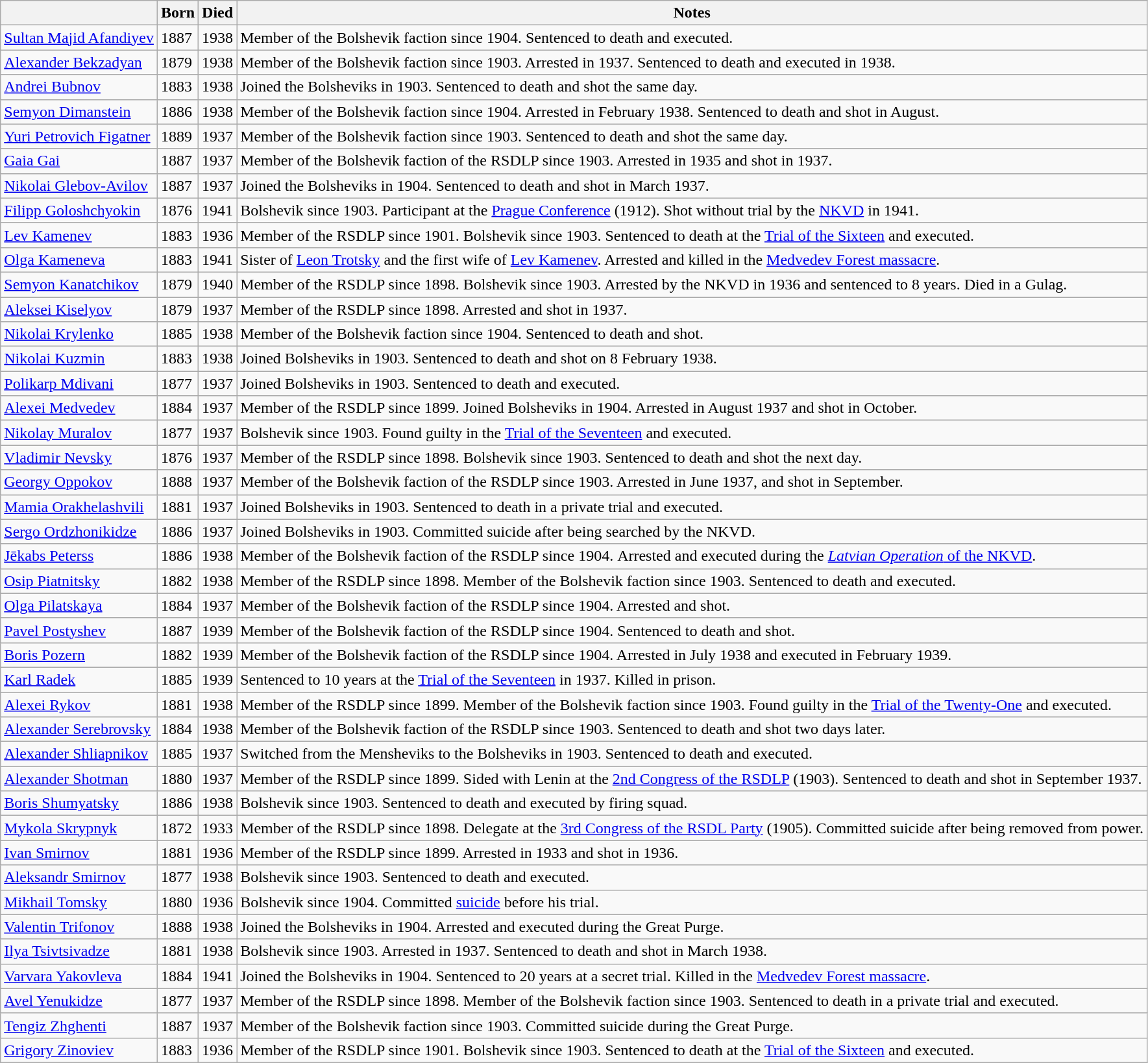<table class="wikitable sortable">
<tr>
<th></th>
<th>Born</th>
<th>Died</th>
<th>Notes</th>
</tr>
<tr>
<td><a href='#'>Sultan Majid Afandiyev</a></td>
<td>1887</td>
<td>1938</td>
<td>Member of the Bolshevik faction since 1904. Sentenced to death and executed.</td>
</tr>
<tr>
<td><a href='#'>Alexander Bekzadyan</a></td>
<td>1879</td>
<td>1938</td>
<td>Member of the Bolshevik faction since 1903. Arrested in 1937. Sentenced to death and executed in 1938.</td>
</tr>
<tr>
<td><a href='#'>Andrei Bubnov</a></td>
<td>1883</td>
<td>1938</td>
<td>Joined the Bolsheviks in 1903. Sentenced to death and shot the same day.</td>
</tr>
<tr>
<td><a href='#'>Semyon Dimanstein</a></td>
<td>1886</td>
<td>1938</td>
<td>Member of the Bolshevik faction since 1904. Arrested in February 1938. Sentenced to death and shot in August.</td>
</tr>
<tr>
<td><a href='#'>Yuri Petrovich Figatner</a></td>
<td>1889</td>
<td>1937</td>
<td>Member of the Bolshevik faction since 1903. Sentenced to death and shot the same day.</td>
</tr>
<tr>
<td><a href='#'>Gaia Gai</a></td>
<td>1887</td>
<td>1937</td>
<td>Member of the Bolshevik faction of the RSDLP since 1903. Arrested in 1935 and shot in 1937.</td>
</tr>
<tr>
<td><a href='#'>Nikolai Glebov-Avilov</a></td>
<td>1887</td>
<td>1937</td>
<td>Joined the Bolsheviks in 1904. Sentenced to death and shot in March 1937.</td>
</tr>
<tr>
<td><a href='#'>Filipp Goloshchyokin</a></td>
<td>1876</td>
<td>1941</td>
<td>Bolshevik since 1903. Participant at the <a href='#'>Prague Conference</a> (1912). Shot without trial by the <a href='#'>NKVD</a> in 1941.</td>
</tr>
<tr>
<td><a href='#'>Lev Kamenev</a></td>
<td>1883</td>
<td>1936</td>
<td>Member of the RSDLP since 1901. Bolshevik since 1903. Sentenced to death at the <a href='#'>Trial of the Sixteen</a> and executed.</td>
</tr>
<tr>
<td><a href='#'>Olga Kameneva</a></td>
<td>1883</td>
<td>1941</td>
<td>Sister of <a href='#'>Leon Trotsky</a> and the first wife of <a href='#'>Lev Kamenev</a>. Arrested and killed in the <a href='#'>Medvedev Forest massacre</a>.</td>
</tr>
<tr>
<td><a href='#'>Semyon Kanatchikov</a></td>
<td>1879</td>
<td>1940</td>
<td>Member of the RSDLP since 1898. Bolshevik since 1903. Arrested by the NKVD in 1936 and sentenced to 8 years. Died in a Gulag.</td>
</tr>
<tr>
<td><a href='#'>Aleksei Kiselyov</a></td>
<td>1879</td>
<td>1937</td>
<td>Member of the RSDLP since 1898. Arrested and shot in 1937.</td>
</tr>
<tr>
<td><a href='#'>Nikolai Krylenko</a></td>
<td>1885</td>
<td>1938</td>
<td>Member of the Bolshevik faction since 1904. Sentenced to death and shot.</td>
</tr>
<tr>
<td><a href='#'>Nikolai Kuzmin</a></td>
<td>1883</td>
<td>1938</td>
<td>Joined Bolsheviks in 1903. Sentenced to death and shot on 8 February 1938.</td>
</tr>
<tr>
<td><a href='#'>Polikarp Mdivani</a></td>
<td>1877</td>
<td>1937</td>
<td>Joined Bolsheviks in 1903. Sentenced to death and executed.</td>
</tr>
<tr>
<td><a href='#'>Alexei Medvedev</a></td>
<td>1884</td>
<td>1937</td>
<td>Member of the RSDLP since 1899. Joined Bolsheviks in 1904. Arrested in August 1937 and shot in October.</td>
</tr>
<tr>
<td><a href='#'>Nikolay Muralov</a></td>
<td>1877</td>
<td>1937</td>
<td>Bolshevik since 1903. Found guilty in the <a href='#'>Trial of the Seventeen</a> and executed.</td>
</tr>
<tr>
<td><a href='#'>Vladimir Nevsky</a></td>
<td>1876</td>
<td>1937</td>
<td>Member of the RSDLP since 1898. Bolshevik since 1903. Sentenced to death and shot the next day.</td>
</tr>
<tr>
<td><a href='#'>Georgy Oppokov</a></td>
<td>1888</td>
<td>1937</td>
<td>Member of the Bolshevik faction of the RSDLP since 1903. Arrested in June 1937, and shot in September.</td>
</tr>
<tr>
<td><a href='#'>Mamia Orakhelashvili</a></td>
<td>1881</td>
<td>1937</td>
<td>Joined Bolsheviks in 1903. Sentenced to death in a private trial and executed.</td>
</tr>
<tr>
<td><a href='#'>Sergo Ordzhonikidze</a></td>
<td>1886</td>
<td>1937</td>
<td>Joined Bolsheviks in 1903. Committed suicide after being searched by the NKVD.</td>
</tr>
<tr>
<td><a href='#'>Jēkabs Peterss</a></td>
<td>1886</td>
<td>1938</td>
<td>Member of the Bolshevik faction of the RSDLP since 1904. Аrrested and executed during the <a href='#'><em>Latvian Operation</em> of the NKVD</a>.</td>
</tr>
<tr>
<td><a href='#'>Osip Piatnitsky</a></td>
<td>1882</td>
<td>1938</td>
<td>Member of the RSDLP since 1898. Member of the Bolshevik faction since 1903. Sentenced to death and executed.</td>
</tr>
<tr>
<td><a href='#'>Olga Pilatskaya</a></td>
<td>1884</td>
<td>1937</td>
<td>Member of the Bolshevik faction of the RSDLP since 1904. Arrested and shot.</td>
</tr>
<tr>
<td><a href='#'>Pavel Postyshev</a></td>
<td>1887</td>
<td>1939</td>
<td>Member of the Bolshevik faction of the RSDLP since 1904. Sentenced to death and shot.</td>
</tr>
<tr>
<td><a href='#'>Boris Pozern</a></td>
<td>1882</td>
<td>1939</td>
<td>Member of the Bolshevik faction of the RSDLP since 1904. Arrested in July 1938 and executed in February 1939.</td>
</tr>
<tr>
<td><a href='#'>Karl Radek</a></td>
<td>1885</td>
<td>1939</td>
<td>Sentenced to 10 years at the <a href='#'>Trial of the Seventeen</a> in 1937. Killed in prison.</td>
</tr>
<tr>
<td><a href='#'>Alexei Rykov</a></td>
<td>1881</td>
<td>1938</td>
<td>Member of the RSDLP since 1899. Member of the Bolshevik faction since 1903. Found guilty in the <a href='#'>Trial of the Twenty-One</a> and executed.</td>
</tr>
<tr>
<td><a href='#'>Alexander Serebrovsky</a></td>
<td>1884</td>
<td>1938</td>
<td>Member of the Bolshevik faction of the RSDLP since 1903. Sentenced to death and shot two days later.</td>
</tr>
<tr>
<td><a href='#'>Alexander Shliapnikov</a></td>
<td>1885</td>
<td>1937</td>
<td>Switched from the Mensheviks to the Bolsheviks in 1903. Sentenced to death and executed.</td>
</tr>
<tr>
<td><a href='#'>Alexander Shotman</a></td>
<td>1880</td>
<td>1937</td>
<td>Member of the RSDLP since 1899. Sided with Lenin at the <a href='#'>2nd Congress of the RSDLP</a> (1903). Sentenced to death and shot in September 1937.</td>
</tr>
<tr>
<td><a href='#'>Boris Shumyatsky</a></td>
<td>1886</td>
<td>1938</td>
<td>Bolshevik since 1903. Sentenced to death and executed by firing squad.</td>
</tr>
<tr>
<td><a href='#'>Mykola Skrypnyk</a></td>
<td>1872</td>
<td>1933</td>
<td>Member of the RSDLP since 1898. Delegate at the <a href='#'>3rd Congress of the RSDL Party</a> (1905). Committed suicide after being removed from power.</td>
</tr>
<tr>
<td><a href='#'>Ivan Smirnov</a></td>
<td>1881</td>
<td>1936</td>
<td>Member of the RSDLP since 1899. Arrested in 1933 and shot in 1936.</td>
</tr>
<tr>
<td><a href='#'>Aleksandr Smirnov</a></td>
<td>1877</td>
<td>1938</td>
<td>Bolshevik since 1903.  Sentenced to death and executed.</td>
</tr>
<tr>
<td><a href='#'>Mikhail Tomsky</a></td>
<td>1880</td>
<td>1936</td>
<td>Bolshevik since 1904. Committed <a href='#'>suicide</a> before his trial.</td>
</tr>
<tr>
<td><a href='#'>Valentin Trifonov</a></td>
<td>1888</td>
<td>1938</td>
<td>Joined the Bolsheviks in 1904. Arrested and executed during the Great Purge.</td>
</tr>
<tr>
<td><a href='#'>Ilya Tsivtsivadze</a></td>
<td>1881</td>
<td>1938</td>
<td>Bolshevik since 1903. Arrested in 1937. Sentenced to death and shot in March 1938.</td>
</tr>
<tr>
<td><a href='#'>Varvara Yakovleva</a></td>
<td>1884</td>
<td>1941</td>
<td>Joined the Bolsheviks in 1904. Sentenced to 20 years at a secret trial. Killed in the <a href='#'>Medvedev Forest massacre</a>.</td>
</tr>
<tr>
<td><a href='#'>Avel Yenukidze</a></td>
<td>1877</td>
<td>1937</td>
<td>Member of the RSDLP since 1898. Member of the Bolshevik faction since 1903. Sentenced to death in a private trial and executed.</td>
</tr>
<tr>
<td><a href='#'>Tengiz Zhghenti</a></td>
<td>1887</td>
<td>1937</td>
<td>Member of the Bolshevik faction since 1903. Committed suicide during the Great Purge.</td>
</tr>
<tr>
<td><a href='#'>Grigory Zinoviev</a></td>
<td>1883</td>
<td>1936</td>
<td>Member of the RSDLP since 1901. Bolshevik since 1903. Sentenced to death at the <a href='#'>Trial of the Sixteen</a> and executed.</td>
</tr>
</table>
